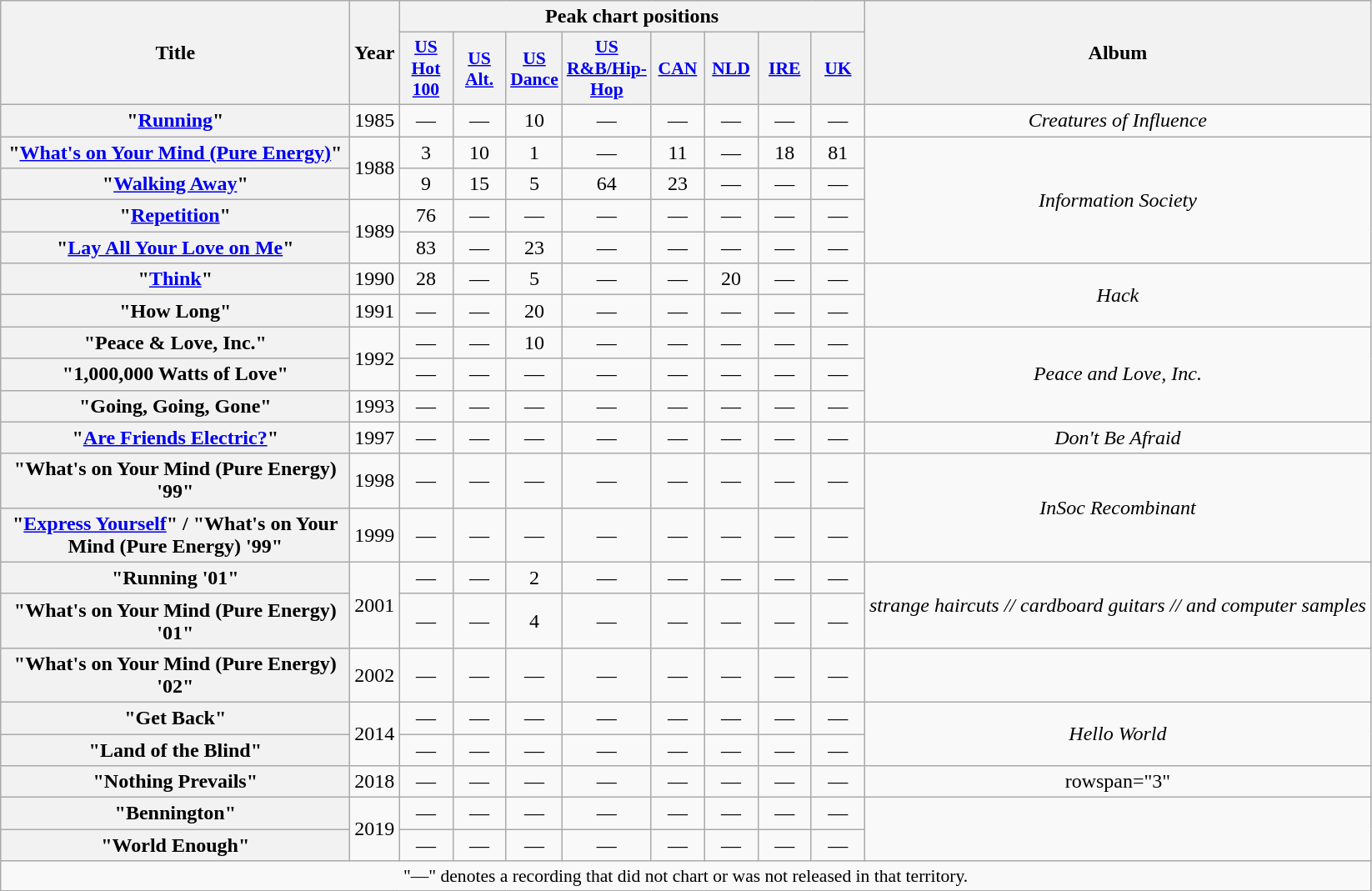<table class="wikitable plainrowheaders" style="text-align:center;">
<tr>
<th scope="col" rowspan="2" style="width:17em;">Title</th>
<th scope="col" rowspan="2">Year</th>
<th scope="col" colspan="8">Peak chart positions</th>
<th scope="col" rowspan="2">Album</th>
</tr>
<tr>
<th scope="col" style="width:2.5em;font-size:90%;"><a href='#'>US Hot 100</a><br></th>
<th scope="col" style="width:2.5em;font-size:90%;"><a href='#'>US Alt.</a><br></th>
<th scope="col" style="width:2.5em;font-size:90%;"><a href='#'>US Dance</a><br></th>
<th scope="col" style="width:2.5em;font-size:90%;"><a href='#'>US R&B/Hip-Hop</a><br></th>
<th scope="col" style="width:2.5em;font-size:90%;"><a href='#'>CAN</a><br></th>
<th scope="col" style="width:2.5em;font-size:90%;"><a href='#'>NLD</a><br></th>
<th scope="col" style="width:2.5em;font-size:90%;"><a href='#'>IRE</a><br></th>
<th scope="col" style="width:2.5em;font-size:90%;"><a href='#'>UK</a><br></th>
</tr>
<tr>
<th scope="row">"<a href='#'>Running</a>"</th>
<td>1985</td>
<td>—</td>
<td>—</td>
<td>10</td>
<td>—</td>
<td>—</td>
<td>—</td>
<td>—</td>
<td>—</td>
<td><em>Creatures of Influence</em></td>
</tr>
<tr>
<th scope="row">"<a href='#'>What's on Your Mind (Pure Energy)</a>"</th>
<td rowspan="2">1988</td>
<td>3</td>
<td>10</td>
<td>1</td>
<td>—</td>
<td>11</td>
<td>—</td>
<td>18</td>
<td>81</td>
<td rowspan="4"><em>Information Society</em></td>
</tr>
<tr>
<th scope="row">"<a href='#'>Walking Away</a>"</th>
<td>9</td>
<td>15</td>
<td>5</td>
<td>64</td>
<td>23</td>
<td>—</td>
<td>—</td>
<td>—</td>
</tr>
<tr>
<th scope="row">"<a href='#'>Repetition</a>"</th>
<td rowspan="2">1989</td>
<td>76</td>
<td>—</td>
<td>—</td>
<td>—</td>
<td>—</td>
<td>—</td>
<td>—</td>
<td>—</td>
</tr>
<tr>
<th scope="row">"<a href='#'>Lay All Your Love on Me</a>"</th>
<td>83</td>
<td>—</td>
<td>23</td>
<td>—</td>
<td>—</td>
<td>—</td>
<td>—</td>
<td>—</td>
</tr>
<tr>
<th scope="row">"<a href='#'>Think</a>"</th>
<td>1990</td>
<td>28</td>
<td>—</td>
<td>5</td>
<td>—</td>
<td>—</td>
<td>20</td>
<td>—</td>
<td>—</td>
<td rowspan="2"><em>Hack</em></td>
</tr>
<tr>
<th scope="row">"How Long"</th>
<td>1991</td>
<td>—</td>
<td>—</td>
<td>20</td>
<td>—</td>
<td>—</td>
<td>—</td>
<td>—</td>
<td>—</td>
</tr>
<tr>
<th scope="row">"Peace & Love, Inc."</th>
<td rowspan="2">1992</td>
<td>—</td>
<td>—</td>
<td>10</td>
<td>—</td>
<td>—</td>
<td>—</td>
<td>—</td>
<td>—</td>
<td rowspan="3"><em>Peace and Love, Inc.</em></td>
</tr>
<tr>
<th scope="row">"1,000,000 Watts of Love" </th>
<td>—</td>
<td>—</td>
<td>—</td>
<td>—</td>
<td>—</td>
<td>—</td>
<td>—</td>
<td>—</td>
</tr>
<tr>
<th scope="row">"Going, Going, Gone" </th>
<td>1993</td>
<td>—</td>
<td>—</td>
<td>—</td>
<td>—</td>
<td>—</td>
<td>—</td>
<td>—</td>
<td>—</td>
</tr>
<tr>
<th scope="row">"<a href='#'>Are Friends Electric?</a>" </th>
<td>1997</td>
<td>—</td>
<td>—</td>
<td>—</td>
<td>—</td>
<td>—</td>
<td>—</td>
<td>—</td>
<td>—</td>
<td><em>Don't Be Afraid</em></td>
</tr>
<tr>
<th scope="row">"What's on Your Mind (Pure Energy) '99" </th>
<td>1998</td>
<td>—</td>
<td>—</td>
<td>—</td>
<td>—</td>
<td>—</td>
<td>—</td>
<td>—</td>
<td>—</td>
<td rowspan="2"><em>InSoc Recombinant</em></td>
</tr>
<tr>
<th scope="row">"<a href='#'>Express Yourself</a>" / "What's on Your Mind (Pure Energy) '99" </th>
<td>1999</td>
<td>—</td>
<td>—</td>
<td>—</td>
<td>—</td>
<td>—</td>
<td>—</td>
<td>—</td>
<td>—</td>
</tr>
<tr>
<th scope="row">"Running '01" </th>
<td rowspan="2">2001</td>
<td>—</td>
<td>—</td>
<td>2</td>
<td>—</td>
<td>—</td>
<td>—</td>
<td>—</td>
<td>—</td>
<td rowspan="2"><em>strange haircuts // cardboard guitars // and computer samples</em></td>
</tr>
<tr>
<th scope="row">"What's on Your Mind (Pure Energy) '01" </th>
<td>—</td>
<td>—</td>
<td>4</td>
<td>—</td>
<td>—</td>
<td>—</td>
<td>—</td>
<td>—</td>
</tr>
<tr>
<th scope="row">"What's on Your Mind (Pure Energy) '02" </th>
<td>2002</td>
<td>—</td>
<td>—</td>
<td>—</td>
<td>—</td>
<td>—</td>
<td>—</td>
<td>—</td>
<td>—</td>
<td></td>
</tr>
<tr>
<th scope="row">"Get Back"</th>
<td rowspan="2">2014</td>
<td>—</td>
<td>—</td>
<td>—</td>
<td>—</td>
<td>—</td>
<td>—</td>
<td>—</td>
<td>—</td>
<td rowspan="2"><em>Hello World</em></td>
</tr>
<tr>
<th scope="row">"Land of the Blind"</th>
<td>—</td>
<td>—</td>
<td>—</td>
<td>—</td>
<td>—</td>
<td>—</td>
<td>—</td>
<td>—</td>
</tr>
<tr>
<th scope="row">"Nothing Prevails"</th>
<td>2018</td>
<td>—</td>
<td>—</td>
<td>—</td>
<td>—</td>
<td>—</td>
<td>—</td>
<td>—</td>
<td>—</td>
<td>rowspan="3" </td>
</tr>
<tr>
<th scope="row">"Bennington"</th>
<td rowspan="2">2019</td>
<td>—</td>
<td>—</td>
<td>—</td>
<td>—</td>
<td>—</td>
<td>—</td>
<td>—</td>
<td>—</td>
</tr>
<tr>
<th scope="row">"World Enough"</th>
<td>—</td>
<td>—</td>
<td>—</td>
<td>—</td>
<td>—</td>
<td>—</td>
<td>—</td>
<td>—</td>
</tr>
<tr>
<td colspan="14" style="font-size:90%">"—" denotes a recording that did not chart or was not released in that territory.</td>
</tr>
</table>
